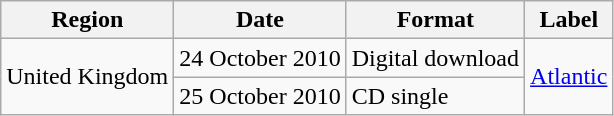<table class=wikitable>
<tr>
<th>Region</th>
<th>Date</th>
<th>Format</th>
<th>Label</th>
</tr>
<tr>
<td rowspan="2">United Kingdom</td>
<td>24 October 2010</td>
<td>Digital download</td>
<td rowspan="2"><a href='#'>Atlantic</a></td>
</tr>
<tr>
<td>25 October 2010</td>
<td>CD single</td>
</tr>
</table>
